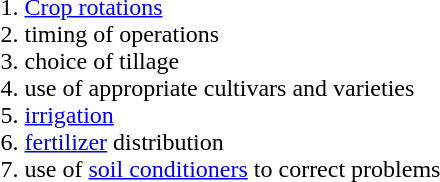<table>
<tr>
<td><br><ol><li><a href='#'>Crop rotations</a></li><li>timing of operations</li><li>choice of tillage</li><li>use of appropriate cultivars and varieties</li><li><a href='#'>irrigation</a></li><li><a href='#'>fertilizer</a> distribution</li><li>use of <a href='#'>soil conditioners</a> to correct problems</li></ol></td>
</tr>
</table>
